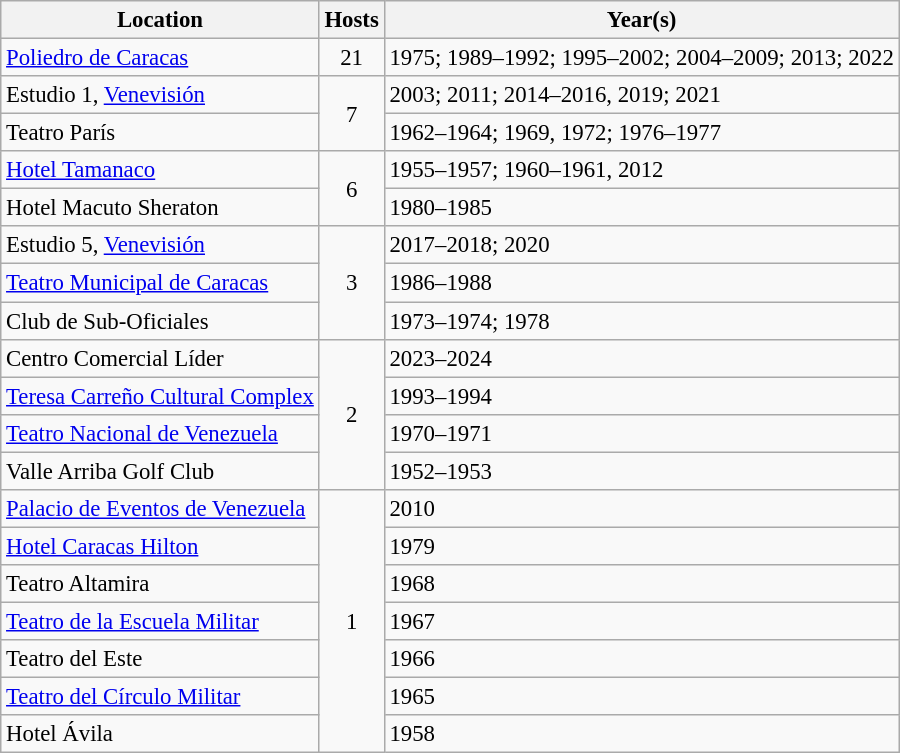<table class="wikitable sortable" style="font-size: 95%;">
<tr>
<th>Location</th>
<th>Hosts</th>
<th>Year(s)</th>
</tr>
<tr>
<td><a href='#'>Poliedro de Caracas</a></td>
<td align="center">21</td>
<td>1975; 1989–1992; 1995–2002; 2004–2009; 2013; 2022</td>
</tr>
<tr>
<td>Estudio 1, <a href='#'>Venevisión</a></td>
<td rowspan="2" align="center">7</td>
<td>2003; 2011; 2014–2016, 2019; 2021</td>
</tr>
<tr>
<td>Teatro París</td>
<td>1962–1964; 1969, 1972; 1976–1977</td>
</tr>
<tr>
<td><a href='#'>Hotel Tamanaco</a></td>
<td rowspan="2" align="center">6</td>
<td>1955–1957; 1960–1961, 2012</td>
</tr>
<tr>
<td>Hotel Macuto Sheraton</td>
<td>1980–1985</td>
</tr>
<tr>
<td>Estudio 5, <a href='#'>Venevisión</a></td>
<td rowspan="3" align="center">3</td>
<td>2017–2018; 2020</td>
</tr>
<tr>
<td><a href='#'>Teatro Municipal de Caracas</a></td>
<td>1986–1988</td>
</tr>
<tr>
<td>Club de Sub-Oficiales</td>
<td>1973–1974; 1978</td>
</tr>
<tr>
<td>Centro Comercial Líder</td>
<td rowspan="4" align="center">2</td>
<td>2023–2024</td>
</tr>
<tr>
<td><a href='#'>Teresa Carreño Cultural Complex</a></td>
<td>1993–1994</td>
</tr>
<tr>
<td><a href='#'>Teatro Nacional de Venezuela</a></td>
<td>1970–1971</td>
</tr>
<tr>
<td>Valle Arriba Golf Club</td>
<td>1952–1953</td>
</tr>
<tr>
<td><a href='#'>Palacio de Eventos de Venezuela</a></td>
<td rowspan="7" align="center">1</td>
<td>2010</td>
</tr>
<tr>
<td><a href='#'>Hotel Caracas Hilton</a></td>
<td>1979</td>
</tr>
<tr>
<td>Teatro Altamira</td>
<td>1968</td>
</tr>
<tr>
<td><a href='#'>Teatro de la Escuela Militar</a></td>
<td>1967</td>
</tr>
<tr>
<td>Teatro del Este</td>
<td>1966</td>
</tr>
<tr>
<td><a href='#'>Teatro del Círculo Militar</a></td>
<td>1965</td>
</tr>
<tr>
<td>Hotel Ávila</td>
<td>1958</td>
</tr>
</table>
